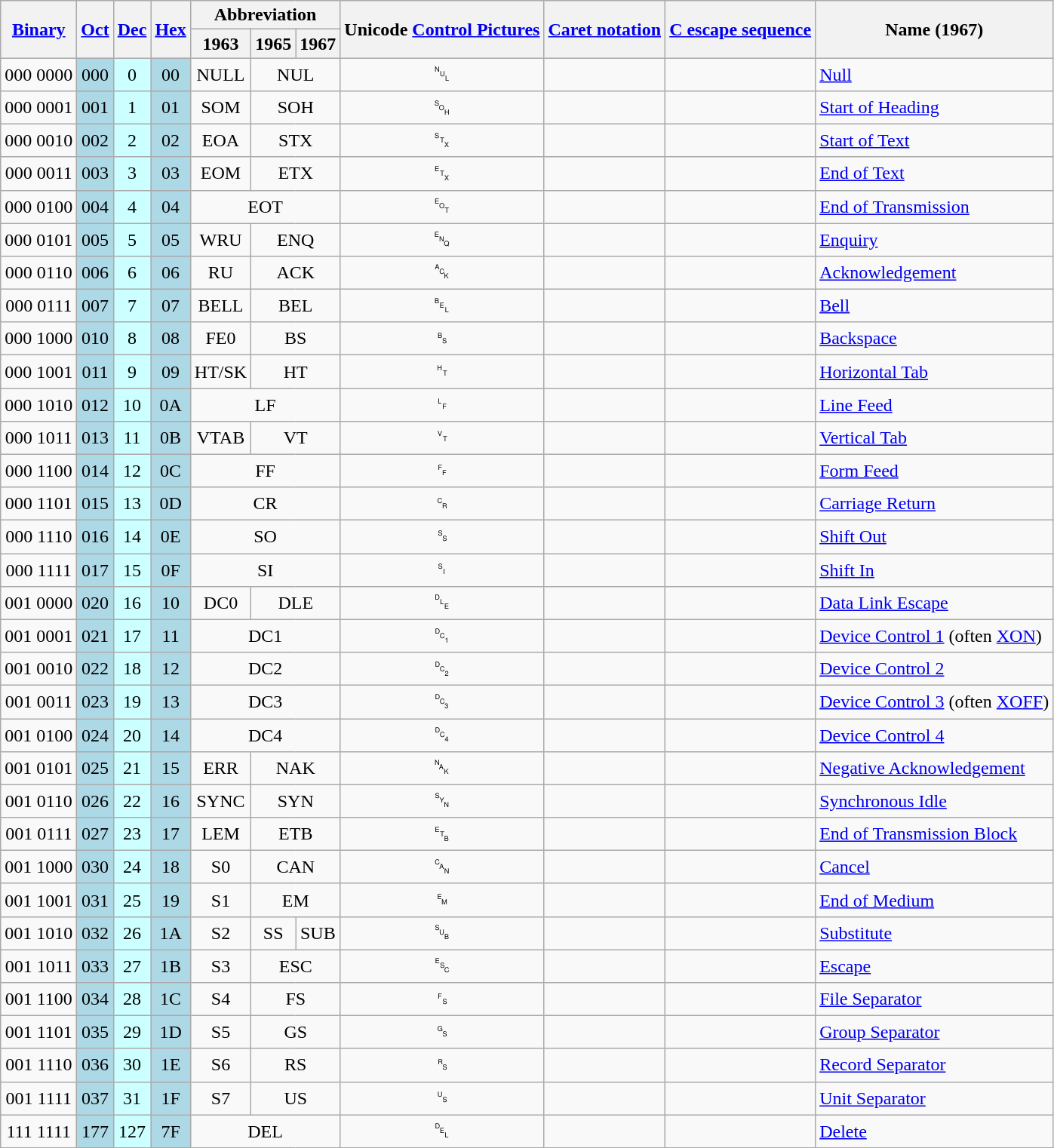<table class="wikitable sortable" style="text-align: center">
<tr>
<th rowspan="2"><a href='#'>Binary</a></th>
<th rowspan="2"><a href='#'>Oct</a></th>
<th rowspan="2"><a href='#'>Dec</a></th>
<th rowspan="2" class=unsortable><a href='#'>Hex</a></th>
<th colspan="3">Abbreviation</th>
<th rowspan="2" class=unsortable>Unicode <a href='#'>Control Pictures</a></th>
<th rowspan="2"><a href='#'>Caret notation</a></th>
<th rowspan="2"><a href='#'>C escape sequence</a></th>
<th rowspan="2">Name (1967)</th>
</tr>
<tr>
<th>1963</th>
<th>1965</th>
<th>1967</th>
</tr>
<tr>
<td>000 0000</td>
<td style="background:lightblue;">000</td>
<td style="background:#CFF;">0</td>
<td style="background:lightblue;">00</td>
<td>NULL</td>
<td colspan=2>NUL</td>
<td style="font-size:large;">␀</td>
<td></td>
<td></td>
<td style="text-align:left;"><a href='#'>Null</a></td>
</tr>
<tr>
<td>000 0001</td>
<td style="background:lightblue;">001</td>
<td style="background:#CFF;">1</td>
<td style="background:lightblue;">01</td>
<td>SOM</td>
<td colspan=2>SOH</td>
<td style="font-size:large;">␁</td>
<td></td>
<td></td>
<td style="text-align:left;"><a href='#'>Start of Heading</a></td>
</tr>
<tr>
<td>000 0010</td>
<td style="background:lightblue;">002</td>
<td style="background:#CFF;">2</td>
<td style="background:lightblue;">02</td>
<td>EOA</td>
<td colspan=2>STX</td>
<td style="font-size:large;">␂</td>
<td></td>
<td></td>
<td style="text-align:left;"><a href='#'>Start of Text</a></td>
</tr>
<tr>
<td>000 0011</td>
<td style="background:lightblue;">003</td>
<td style="background:#CFF;">3</td>
<td style="background:lightblue;">03</td>
<td>EOM</td>
<td colspan=2>ETX</td>
<td style="font-size:large;">␃</td>
<td></td>
<td></td>
<td style="text-align:left;"><a href='#'>End of Text</a></td>
</tr>
<tr>
<td>000 0100</td>
<td style="background:lightblue;">004</td>
<td style="background:#CFF;">4</td>
<td style="background:lightblue;">04<br></td>
<td colspan=3>EOT</td>
<td style="font-size:large;">␄</td>
<td></td>
<td></td>
<td style="text-align:left;"><a href='#'>End of Transmission</a></td>
</tr>
<tr>
<td>000 0101</td>
<td style="background:lightblue;">005</td>
<td style="background:#CFF;">5</td>
<td style="background:lightblue;">05<br></td>
<td>WRU</td>
<td colspan=2>ENQ</td>
<td style="font-size:large;">␅</td>
<td></td>
<td></td>
<td style="text-align:left;"><a href='#'>Enquiry</a></td>
</tr>
<tr>
<td>000 0110</td>
<td style="background:lightblue;">006</td>
<td style="background:#CFF;">6</td>
<td style="background:lightblue;">06</td>
<td>RU</td>
<td colspan=2>ACK</td>
<td style="font-size:large;">␆</td>
<td></td>
<td></td>
<td style="text-align:left;"><a href='#'>Acknowledgement</a></td>
</tr>
<tr>
<td>000 0111</td>
<td style="background:lightblue;">007</td>
<td style="background:#CFF;">7</td>
<td style="background:lightblue;">07</td>
<td>BELL</td>
<td colspan=2>BEL</td>
<td style="font-size:large;">␇</td>
<td></td>
<td></td>
<td style="text-align:left;"><a href='#'>Bell</a></td>
</tr>
<tr>
<td>000 1000</td>
<td style="background:lightblue;">010</td>
<td style="background:#CFF;">8</td>
<td style="background:lightblue;">08</td>
<td>FE0</td>
<td colspan=2>BS</td>
<td style="font-size:large;">␈</td>
<td></td>
<td></td>
<td style="text-align:left;"><a href='#'>Backspace</a></td>
</tr>
<tr>
<td>000 1001</td>
<td style="background:lightblue;">011</td>
<td style="background:#CFF;">9</td>
<td style="background:lightblue;">09</td>
<td>HT/SK</td>
<td colspan=2>HT</td>
<td style="font-size:large;">␉</td>
<td></td>
<td></td>
<td style="text-align:left;"><a href='#'>Horizontal Tab</a></td>
</tr>
<tr>
<td>000 1010</td>
<td style="background:lightblue;">012</td>
<td style="background:#CFF;">10</td>
<td style="background:lightblue;">0A</td>
<td colspan=3>LF</td>
<td style="font-size:large;">␊</td>
<td></td>
<td></td>
<td style="text-align:left;"><a href='#'>Line Feed</a></td>
</tr>
<tr>
<td>000 1011</td>
<td style="background:lightblue;">013</td>
<td style="background:#CFF;">11</td>
<td style="background:lightblue;">0B</td>
<td>VTAB</td>
<td colspan=2>VT</td>
<td style="font-size:large;">␋</td>
<td></td>
<td></td>
<td style="text-align:left;"><a href='#'>Vertical Tab</a></td>
</tr>
<tr>
<td>000 1100</td>
<td style="background:lightblue;">014</td>
<td style="background:#CFF;">12</td>
<td style="background:lightblue;">0C</td>
<td colspan=3>FF</td>
<td style="font-size:large;">␌</td>
<td></td>
<td></td>
<td style="text-align:left;"><a href='#'>Form Feed</a></td>
</tr>
<tr>
<td>000 1101</td>
<td style="background:lightblue;">015</td>
<td style="background:#CFF;">13</td>
<td style="background:lightblue;">0D</td>
<td colspan=3>CR</td>
<td style="font-size:large;">␍</td>
<td></td>
<td></td>
<td style="text-align:left;"><a href='#'>Carriage Return</a></td>
</tr>
<tr>
<td>000 1110</td>
<td style="background:lightblue;">016</td>
<td style="background:#CFF;">14</td>
<td style="background:lightblue;">0E</td>
<td colspan=3>SO</td>
<td style="font-size:large;">␎</td>
<td></td>
<td></td>
<td style="text-align:left;"><a href='#'>Shift Out</a></td>
</tr>
<tr>
<td>000 1111</td>
<td style="background:lightblue;">017</td>
<td style="background:#CFF;">15</td>
<td style="background:lightblue;">0F</td>
<td colspan=3>SI</td>
<td style="font-size:large;">␏</td>
<td></td>
<td></td>
<td style="text-align:left;"><a href='#'>Shift In</a></td>
</tr>
<tr>
<td>001 0000</td>
<td style="background:lightblue;">020</td>
<td style="background:#CFF;">16</td>
<td style="background:lightblue;">10</td>
<td>DC0</td>
<td colspan=2>DLE</td>
<td style="font-size:large;">␐</td>
<td></td>
<td></td>
<td style="text-align:left;"><a href='#'>Data Link Escape</a></td>
</tr>
<tr>
<td>001 0001</td>
<td style="background:lightblue;">021</td>
<td style="background:#CFF;">17</td>
<td style="background:lightblue;">11</td>
<td colspan=3>DC1</td>
<td style="font-size:large;">␑</td>
<td></td>
<td></td>
<td style="text-align:left;"><a href='#'>Device Control 1</a> (often <a href='#'>XON</a>)</td>
</tr>
<tr>
<td>001 0010</td>
<td style="background:lightblue;">022</td>
<td style="background:#CFF;">18</td>
<td style="background:lightblue;">12</td>
<td colspan=3>DC2</td>
<td style="font-size:large;">␒</td>
<td></td>
<td></td>
<td style="text-align:left;"><a href='#'>Device Control 2</a></td>
</tr>
<tr>
<td>001 0011</td>
<td style="background:lightblue;">023</td>
<td style="background:#CFF;">19</td>
<td style="background:lightblue;">13</td>
<td colspan=3>DC3</td>
<td style="font-size:large;">␓</td>
<td></td>
<td></td>
<td style="text-align:left;"><a href='#'>Device Control 3</a> (often <a href='#'>XOFF</a>)</td>
</tr>
<tr>
<td>001 0100</td>
<td style="background:lightblue;">024</td>
<td style="background:#CFF;">20</td>
<td style="background:lightblue;">14</td>
<td colspan=3>DC4</td>
<td style="font-size:large;">␔</td>
<td></td>
<td></td>
<td style="text-align:left;"><a href='#'>Device Control 4</a></td>
</tr>
<tr>
<td>001 0101</td>
<td style="background:lightblue;">025</td>
<td style="background:#CFF;">21</td>
<td style="background:lightblue;">15</td>
<td>ERR</td>
<td colspan=2>NAK</td>
<td style="font-size:large;">␕</td>
<td></td>
<td></td>
<td style="text-align:left;"><a href='#'>Negative Acknowledgement</a></td>
</tr>
<tr>
<td>001 0110</td>
<td style="background:lightblue;">026</td>
<td style="background:#CFF;">22</td>
<td style="background:lightblue;">16</td>
<td>SYNC</td>
<td colspan=2>SYN</td>
<td style="font-size:large;">␖</td>
<td></td>
<td></td>
<td style="text-align:left;"><a href='#'>Synchronous Idle</a></td>
</tr>
<tr>
<td>001 0111</td>
<td style="background:lightblue;">027</td>
<td style="background:#CFF;">23</td>
<td style="background:lightblue;">17</td>
<td>LEM</td>
<td colspan=2>ETB</td>
<td style="font-size:large;">␗</td>
<td></td>
<td></td>
<td style="text-align:left;"><a href='#'>End of Transmission Block</a></td>
</tr>
<tr>
<td>001 1000</td>
<td style="background:lightblue;">030</td>
<td style="background:#CFF;">24</td>
<td style="background:lightblue;">18</td>
<td>S0</td>
<td colspan=2>CAN</td>
<td style="font-size:large;">␘</td>
<td></td>
<td></td>
<td style="text-align:left;"><a href='#'>Cancel</a></td>
</tr>
<tr>
<td>001 1001</td>
<td style="background:lightblue;">031</td>
<td style="background:#CFF;">25</td>
<td style="background:lightblue;">19</td>
<td>S1</td>
<td colspan=2>EM</td>
<td style="font-size:large;">␙</td>
<td></td>
<td></td>
<td style="text-align:left;"><a href='#'>End of Medium</a></td>
</tr>
<tr>
<td>001 1010</td>
<td style="background:lightblue;">032</td>
<td style="background:#CFF;">26</td>
<td style="background:lightblue;">1A</td>
<td>S2</td>
<td>SS</td>
<td>SUB</td>
<td style="font-size:large;">␚</td>
<td></td>
<td></td>
<td style="text-align:left;"><a href='#'>Substitute</a></td>
</tr>
<tr>
<td>001 1011</td>
<td style="background:lightblue;">033</td>
<td style="background:#CFF;">27</td>
<td style="background:lightblue;">1B</td>
<td>S3</td>
<td colspan=2>ESC</td>
<td style="font-size:large;">␛</td>
<td></td>
<td></td>
<td style="text-align:left;"><a href='#'>Escape</a></td>
</tr>
<tr>
<td>001 1100</td>
<td style="background:lightblue;">034</td>
<td style="background:#CFF;">28</td>
<td style="background:lightblue;">1C</td>
<td>S4</td>
<td colspan=2>FS</td>
<td style="font-size:large;">␜</td>
<td></td>
<td></td>
<td style="text-align:left;"><a href='#'>File Separator</a></td>
</tr>
<tr>
<td>001 1101</td>
<td style="background:lightblue;">035</td>
<td style="background:#CFF;">29</td>
<td style="background:lightblue;">1D</td>
<td>S5</td>
<td colspan=2>GS</td>
<td style="font-size:large;">␝</td>
<td></td>
<td></td>
<td style="text-align:left;"><a href='#'>Group Separator</a></td>
</tr>
<tr>
<td>001 1110</td>
<td style="background:lightblue;">036</td>
<td style="background:#CFF;">30</td>
<td style="background:lightblue;">1E</td>
<td>S6</td>
<td colspan=2>RS</td>
<td style="font-size:large;">␞</td>
<td></td>
<td></td>
<td style="text-align:left;"><a href='#'>Record Separator</a></td>
</tr>
<tr>
<td>001 1111</td>
<td style="background:lightblue;">037</td>
<td style="background:#CFF;">31</td>
<td style="background:lightblue;">1F</td>
<td>S7</td>
<td colspan=2>US</td>
<td style="font-size:large;">␟</td>
<td></td>
<td></td>
<td style="text-align:left;"><a href='#'>Unit Separator</a></td>
</tr>
<tr>
<td>111 1111</td>
<td style="background:lightblue;">177</td>
<td style="background:#CFF;">127</td>
<td style="background:lightblue;">7F</td>
<td colspan=3>DEL</td>
<td style="font-size:large;">␡</td>
<td></td>
<td></td>
<td style="text-align:left;"><a href='#'>Delete</a></td>
</tr>
</table>
